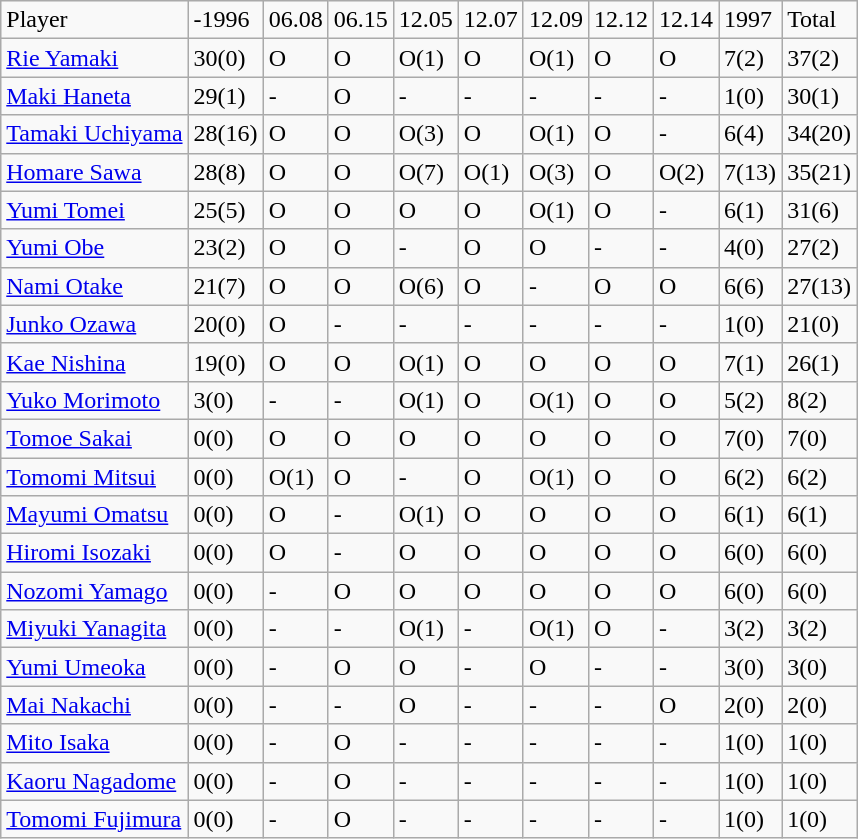<table class="wikitable" style="text-align:left;">
<tr>
<td>Player</td>
<td>-1996</td>
<td>06.08</td>
<td>06.15</td>
<td>12.05</td>
<td>12.07</td>
<td>12.09</td>
<td>12.12</td>
<td>12.14</td>
<td>1997</td>
<td>Total</td>
</tr>
<tr>
<td><a href='#'>Rie Yamaki</a></td>
<td>30(0)</td>
<td>O</td>
<td>O</td>
<td>O(1)</td>
<td>O</td>
<td>O(1)</td>
<td>O</td>
<td>O</td>
<td>7(2)</td>
<td>37(2)</td>
</tr>
<tr>
<td><a href='#'>Maki Haneta</a></td>
<td>29(1)</td>
<td>-</td>
<td>O</td>
<td>-</td>
<td>-</td>
<td>-</td>
<td>-</td>
<td>-</td>
<td>1(0)</td>
<td>30(1)</td>
</tr>
<tr>
<td><a href='#'>Tamaki Uchiyama</a></td>
<td>28(16)</td>
<td>O</td>
<td>O</td>
<td>O(3)</td>
<td>O</td>
<td>O(1)</td>
<td>O</td>
<td>-</td>
<td>6(4)</td>
<td>34(20)</td>
</tr>
<tr>
<td><a href='#'>Homare Sawa</a></td>
<td>28(8)</td>
<td>O</td>
<td>O</td>
<td>O(7)</td>
<td>O(1)</td>
<td>O(3)</td>
<td>O</td>
<td>O(2)</td>
<td>7(13)</td>
<td>35(21)</td>
</tr>
<tr>
<td><a href='#'>Yumi Tomei</a></td>
<td>25(5)</td>
<td>O</td>
<td>O</td>
<td>O</td>
<td>O</td>
<td>O(1)</td>
<td>O</td>
<td>-</td>
<td>6(1)</td>
<td>31(6)</td>
</tr>
<tr>
<td><a href='#'>Yumi Obe</a></td>
<td>23(2)</td>
<td>O</td>
<td>O</td>
<td>-</td>
<td>O</td>
<td>O</td>
<td>-</td>
<td>-</td>
<td>4(0)</td>
<td>27(2)</td>
</tr>
<tr>
<td><a href='#'>Nami Otake</a></td>
<td>21(7)</td>
<td>O</td>
<td>O</td>
<td>O(6)</td>
<td>O</td>
<td>-</td>
<td>O</td>
<td>O</td>
<td>6(6)</td>
<td>27(13)</td>
</tr>
<tr>
<td><a href='#'>Junko Ozawa</a></td>
<td>20(0)</td>
<td>O</td>
<td>-</td>
<td>-</td>
<td>-</td>
<td>-</td>
<td>-</td>
<td>-</td>
<td>1(0)</td>
<td>21(0)</td>
</tr>
<tr>
<td><a href='#'>Kae Nishina</a></td>
<td>19(0)</td>
<td>O</td>
<td>O</td>
<td>O(1)</td>
<td>O</td>
<td>O</td>
<td>O</td>
<td>O</td>
<td>7(1)</td>
<td>26(1)</td>
</tr>
<tr>
<td><a href='#'>Yuko Morimoto</a></td>
<td>3(0)</td>
<td>-</td>
<td>-</td>
<td>O(1)</td>
<td>O</td>
<td>O(1)</td>
<td>O</td>
<td>O</td>
<td>5(2)</td>
<td>8(2)</td>
</tr>
<tr>
<td><a href='#'>Tomoe Sakai</a></td>
<td>0(0)</td>
<td>O</td>
<td>O</td>
<td>O</td>
<td>O</td>
<td>O</td>
<td>O</td>
<td>O</td>
<td>7(0)</td>
<td>7(0)</td>
</tr>
<tr>
<td><a href='#'>Tomomi Mitsui</a></td>
<td>0(0)</td>
<td>O(1)</td>
<td>O</td>
<td>-</td>
<td>O</td>
<td>O(1)</td>
<td>O</td>
<td>O</td>
<td>6(2)</td>
<td>6(2)</td>
</tr>
<tr>
<td><a href='#'>Mayumi Omatsu</a></td>
<td>0(0)</td>
<td>O</td>
<td>-</td>
<td>O(1)</td>
<td>O</td>
<td>O</td>
<td>O</td>
<td>O</td>
<td>6(1)</td>
<td>6(1)</td>
</tr>
<tr>
<td><a href='#'>Hiromi Isozaki</a></td>
<td>0(0)</td>
<td>O</td>
<td>-</td>
<td>O</td>
<td>O</td>
<td>O</td>
<td>O</td>
<td>O</td>
<td>6(0)</td>
<td>6(0)</td>
</tr>
<tr>
<td><a href='#'>Nozomi Yamago</a></td>
<td>0(0)</td>
<td>-</td>
<td>O</td>
<td>O</td>
<td>O</td>
<td>O</td>
<td>O</td>
<td>O</td>
<td>6(0)</td>
<td>6(0)</td>
</tr>
<tr>
<td><a href='#'>Miyuki Yanagita</a></td>
<td>0(0)</td>
<td>-</td>
<td>-</td>
<td>O(1)</td>
<td>-</td>
<td>O(1)</td>
<td>O</td>
<td>-</td>
<td>3(2)</td>
<td>3(2)</td>
</tr>
<tr>
<td><a href='#'>Yumi Umeoka</a></td>
<td>0(0)</td>
<td>-</td>
<td>O</td>
<td>O</td>
<td>-</td>
<td>O</td>
<td>-</td>
<td>-</td>
<td>3(0)</td>
<td>3(0)</td>
</tr>
<tr>
<td><a href='#'>Mai Nakachi</a></td>
<td>0(0)</td>
<td>-</td>
<td>-</td>
<td>O</td>
<td>-</td>
<td>-</td>
<td>-</td>
<td>O</td>
<td>2(0)</td>
<td>2(0)</td>
</tr>
<tr>
<td><a href='#'>Mito Isaka</a></td>
<td>0(0)</td>
<td>-</td>
<td>O</td>
<td>-</td>
<td>-</td>
<td>-</td>
<td>-</td>
<td>-</td>
<td>1(0)</td>
<td>1(0)</td>
</tr>
<tr>
<td><a href='#'>Kaoru Nagadome</a></td>
<td>0(0)</td>
<td>-</td>
<td>O</td>
<td>-</td>
<td>-</td>
<td>-</td>
<td>-</td>
<td>-</td>
<td>1(0)</td>
<td>1(0)</td>
</tr>
<tr>
<td><a href='#'>Tomomi Fujimura</a></td>
<td>0(0)</td>
<td>-</td>
<td>O</td>
<td>-</td>
<td>-</td>
<td>-</td>
<td>-</td>
<td>-</td>
<td>1(0)</td>
<td>1(0)</td>
</tr>
</table>
